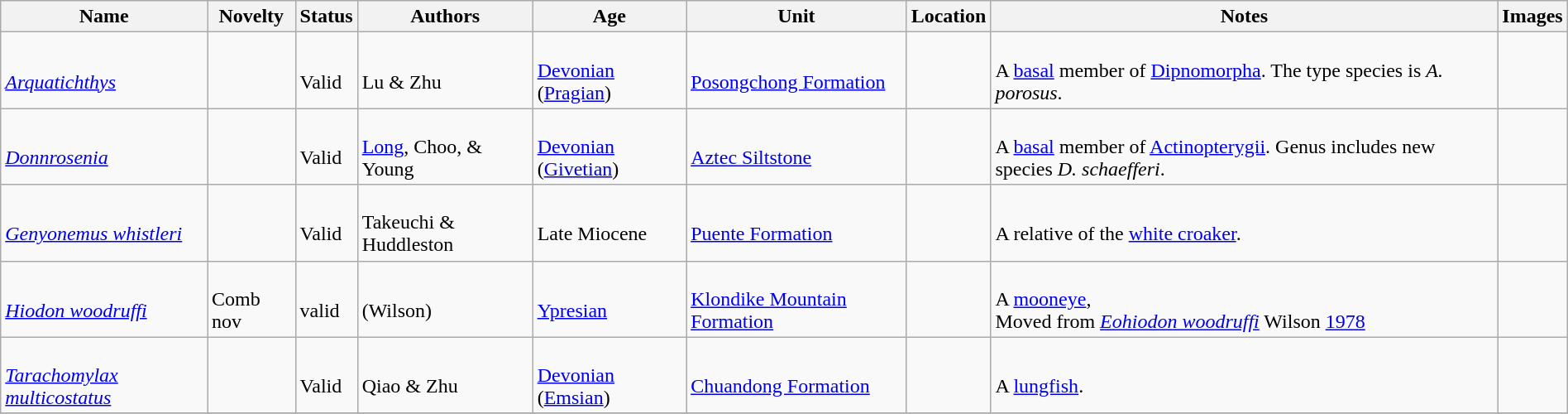<table class="wikitable sortable" align="center" width="100%">
<tr>
<th>Name</th>
<th>Novelty</th>
<th>Status</th>
<th>Authors</th>
<th>Age</th>
<th>Unit</th>
<th>Location</th>
<th>Notes</th>
<th>Images</th>
</tr>
<tr>
<td><br><em><a href='#'>Arquatichthys</a></em></td>
<td></td>
<td><br>Valid</td>
<td><br>Lu & Zhu</td>
<td><br><a href='#'>Devonian</a> (<a href='#'>Pragian</a>)</td>
<td><br><a href='#'>Posongchong Formation</a></td>
<td><br></td>
<td><br>A <a href='#'>basal</a> member of <a href='#'>Dipnomorpha</a>. The type species is <em>A. porosus</em>.</td>
<td></td>
</tr>
<tr>
<td><br><em><a href='#'>Donnrosenia</a></em></td>
<td></td>
<td><br>Valid</td>
<td><br><a href='#'>Long</a>, Choo, & Young</td>
<td><br><a href='#'>Devonian</a> (<a href='#'>Givetian</a>)</td>
<td><br><a href='#'>Aztec Siltstone</a></td>
<td><br></td>
<td><br>A <a href='#'>basal</a> member of <a href='#'>Actinopterygii</a>. Genus includes new species <em>D. schaefferi</em>.</td>
<td></td>
</tr>
<tr>
<td><br><em><a href='#'>Genyonemus whistleri</a></em></td>
<td></td>
<td><br>Valid</td>
<td><br>Takeuchi & Huddleston</td>
<td><br>Late Miocene</td>
<td><br><a href='#'>Puente Formation</a></td>
<td><br></td>
<td><br>A relative of the <a href='#'>white croaker</a>.</td>
<td></td>
</tr>
<tr>
<td><br><em><a href='#'>Hiodon woodruffi</a></em></td>
<td><br>Comb nov</td>
<td><br>valid</td>
<td><br>(Wilson)</td>
<td><br><a href='#'>Ypresian</a></td>
<td><br><a href='#'>Klondike Mountain Formation</a></td>
<td><br><br></td>
<td><br>A <a href='#'>mooneye</a>,<br> Moved from <em><a href='#'>Eohiodon woodruffi</a></em> Wilson <a href='#'>1978</a></td>
<td><br></td>
</tr>
<tr>
<td><br><em><a href='#'>Tarachomylax multicostatus</a></em></td>
<td></td>
<td><br>Valid</td>
<td><br>Qiao & Zhu</td>
<td><br><a href='#'>Devonian</a> (<a href='#'>Emsian</a>)</td>
<td><br><a href='#'>Chuandong Formation</a></td>
<td><br></td>
<td><br>A <a href='#'>lungfish</a>.</td>
<td></td>
</tr>
<tr>
</tr>
</table>
